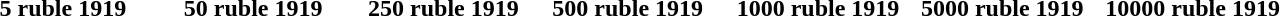<table class="graytable">
<tr>
<td align="center" width="14%"></td>
<td align="center" width="14%"></td>
<td align="center" width="14%"></td>
<td align="center" width="14%"></td>
<td align="center" width="14%"></td>
<td align="center" width="14%"></td>
<td align="center" width="14%"></td>
</tr>
<tr>
<td></td>
<td></td>
<td></td>
<td></td>
<td></td>
<td></td>
<td></td>
</tr>
<tr>
<td><strong>5 ruble  1919</strong></td>
<td><strong>50 ruble  1919</strong></td>
<td><strong>250 ruble  1919</strong></td>
<td><strong>500 ruble  1919</strong></td>
<td><strong>1000 ruble  1919</strong></td>
<td><strong>5000 ruble  1919</strong></td>
<td><strong>10000 ruble  1919</strong></td>
</tr>
</table>
